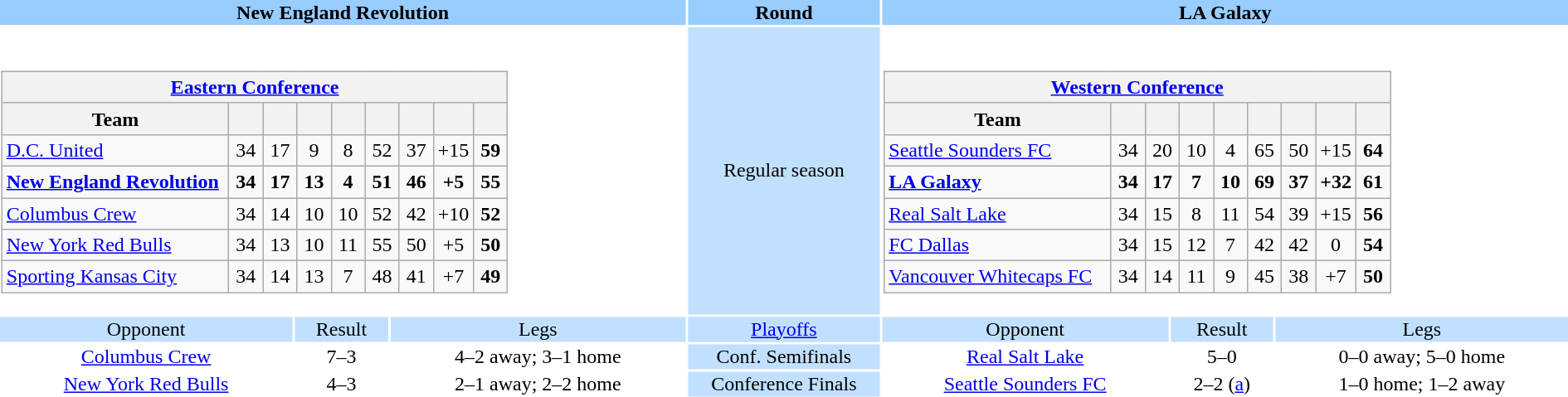<table style="width:100%; text-align:center;">
<tr style="vertical-align:top; background:#9cf;">
<th colspan=3 style="width:1*">New England Revolution</th>
<th>Round</th>
<th colspan=3 style="width:1*">LA Galaxy</th>
</tr>
<tr>
<td colspan="3" style="text-align:center;"><br><table class="wikitable" style="text-align: center;">
<tr>
<th colspan=9><a href='#'>Eastern Conference</a></th>
</tr>
<tr>
<th style="width:175px;">Team</th>
<th width="20"></th>
<th width="20"></th>
<th width="20"></th>
<th width="20"></th>
<th width="20"></th>
<th width="20"></th>
<th width="20"></th>
<th width="20"></th>
</tr>
<tr>
<td align=left><a href='#'>D.C. United</a></td>
<td>34</td>
<td>17</td>
<td>9</td>
<td>8</td>
<td>52</td>
<td>37</td>
<td>+15</td>
<td><strong>59</strong></td>
</tr>
<tr>
<td align=left><strong><a href='#'>New England Revolution</a></strong></td>
<td><strong>34</strong></td>
<td><strong>17</strong></td>
<td><strong>13</strong></td>
<td><strong>4</strong></td>
<td><strong>51</strong></td>
<td><strong>46</strong></td>
<td><strong>+5</strong></td>
<td><strong>55</strong></td>
</tr>
<tr>
<td align=left><a href='#'>Columbus Crew</a></td>
<td>34</td>
<td>14</td>
<td>10</td>
<td>10</td>
<td>52</td>
<td>42</td>
<td>+10</td>
<td><strong>52</strong></td>
</tr>
<tr>
<td align=left><a href='#'>New York Red Bulls</a></td>
<td>34</td>
<td>13</td>
<td>10</td>
<td>11</td>
<td>55</td>
<td>50</td>
<td>+5</td>
<td><strong>50</strong></td>
</tr>
<tr>
<td align=left><a href='#'>Sporting Kansas City</a></td>
<td>34</td>
<td>14</td>
<td>13</td>
<td>7</td>
<td>48</td>
<td>41</td>
<td>+7</td>
<td><strong>49</strong></td>
</tr>
</table>
</td>
<td style="background:#c1e0ff;">Regular season</td>
<td colspan="3" style="text-align:center;"><br><table class="wikitable" style="text-align: center;">
<tr>
<th colspan=9><a href='#'>Western Conference</a></th>
</tr>
<tr>
<th style="width:175px;">Team</th>
<th width="20"></th>
<th width="20"></th>
<th width="20"></th>
<th width="20"></th>
<th width="20"></th>
<th width="20"></th>
<th width="20"></th>
<th width="20"></th>
</tr>
<tr>
<td align=left><a href='#'>Seattle Sounders FC</a></td>
<td>34</td>
<td>20</td>
<td>10</td>
<td>4</td>
<td>65</td>
<td>50</td>
<td>+15</td>
<td><strong>64</strong></td>
</tr>
<tr>
<td align=left><strong><a href='#'>LA Galaxy</a></strong></td>
<td><strong>34</strong></td>
<td><strong>17</strong></td>
<td><strong>7</strong></td>
<td><strong>10</strong></td>
<td><strong>69</strong></td>
<td><strong>37</strong></td>
<td><strong>+32</strong></td>
<td><strong>61</strong></td>
</tr>
<tr>
<td align=left><a href='#'>Real Salt Lake</a></td>
<td>34</td>
<td>15</td>
<td>8</td>
<td>11</td>
<td>54</td>
<td>39</td>
<td>+15</td>
<td><strong>56</strong></td>
</tr>
<tr>
<td align=left><a href='#'>FC Dallas</a></td>
<td>34</td>
<td>15</td>
<td>12</td>
<td>7</td>
<td>42</td>
<td>42</td>
<td>0</td>
<td><strong>54</strong></td>
</tr>
<tr>
<td align=left><a href='#'>Vancouver Whitecaps FC</a></td>
<td>34</td>
<td>14</td>
<td>11</td>
<td>9</td>
<td>45</td>
<td>38</td>
<td>+7</td>
<td><strong>50</strong></td>
</tr>
</table>
</td>
</tr>
<tr style="vertical-align:top; background:#c1e0ff;">
<td>Opponent</td>
<td>Result</td>
<td>Legs</td>
<td style="background:#c1e0ff;"><a href='#'>Playoffs</a></td>
<td>Opponent</td>
<td>Result</td>
<td>Legs</td>
</tr>
<tr>
<td><a href='#'>Columbus Crew</a></td>
<td>7–3</td>
<td>4–2 away; 3–1 home</td>
<td style="background:#c1e0ff;">Conf. Semifinals</td>
<td><a href='#'>Real Salt Lake</a></td>
<td>5–0</td>
<td>0–0 away; 5–0 home</td>
</tr>
<tr>
<td><a href='#'>New York Red Bulls</a></td>
<td>4–3</td>
<td>2–1 away; 2–2 home</td>
<td style="background:#c1e0ff;">Conference Finals</td>
<td><a href='#'>Seattle Sounders FC</a></td>
<td>2–2 (<a href='#'>a</a>)</td>
<td>1–0 home; 1–2 away</td>
</tr>
</table>
